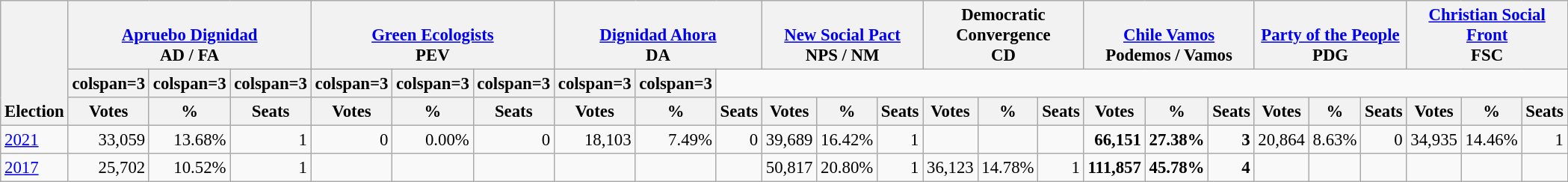<table class="wikitable" border="1" style="font-size:95%; text-align:right;">
<tr>
<th style="text-align:left;" valign=bottom rowspan=3>Election</th>
<th valign=bottom colspan=3><a href='#'>Apruebo Dignidad</a><br>AD / FA</th>
<th valign=bottom colspan=3><a href='#'>Green Ecologists</a><br>PEV</th>
<th valign=bottom colspan=3><a href='#'>Dignidad Ahora</a><br>DA</th>
<th valign=bottom colspan=3><a href='#'>New Social Pact</a><br>NPS / NM</th>
<th valign=bottom colspan=3>Democratic<br>Convergence<br>CD</th>
<th valign=bottom colspan=3><a href='#'>Chile Vamos</a><br>Podemos / Vamos</th>
<th valign=bottom colspan=3><a href='#'>Party of the People</a><br>PDG</th>
<th valign=bottom colspan=3><a href='#'>Christian Social Front</a><br>FSC</th>
</tr>
<tr>
<th>colspan=3 </th>
<th>colspan=3 </th>
<th>colspan=3 </th>
<th>colspan=3 </th>
<th>colspan=3 </th>
<th>colspan=3 </th>
<th>colspan=3 </th>
<th>colspan=3 </th>
</tr>
<tr>
<th>Votes</th>
<th>%</th>
<th>Seats</th>
<th>Votes</th>
<th>%</th>
<th>Seats</th>
<th>Votes</th>
<th>%</th>
<th>Seats</th>
<th>Votes</th>
<th>%</th>
<th>Seats</th>
<th>Votes</th>
<th>%</th>
<th>Seats</th>
<th>Votes</th>
<th>%</th>
<th>Seats</th>
<th>Votes</th>
<th>%</th>
<th>Seats</th>
<th>Votes</th>
<th>%</th>
<th>Seats</th>
</tr>
<tr>
<td align=left><a href='#'>2021</a></td>
<td>33,059</td>
<td>13.68%</td>
<td>1</td>
<td>0</td>
<td>0.00%</td>
<td>0</td>
<td>18,103</td>
<td>7.49%</td>
<td>0</td>
<td>39,689</td>
<td>16.42%</td>
<td>1</td>
<td></td>
<td></td>
<td></td>
<td><strong>66,151</strong></td>
<td><strong>27.38%</strong></td>
<td><strong>3</strong></td>
<td>20,864</td>
<td>8.63%</td>
<td>0</td>
<td>34,935</td>
<td>14.46%</td>
<td>1</td>
</tr>
<tr>
<td align=left><a href='#'>2017</a></td>
<td>25,702</td>
<td>10.52%</td>
<td>1</td>
<td></td>
<td></td>
<td></td>
<td></td>
<td></td>
<td></td>
<td>50,817</td>
<td>20.80%</td>
<td>1</td>
<td>36,123</td>
<td>14.78%</td>
<td>1</td>
<td><strong>111,857</strong></td>
<td><strong>45.78%</strong></td>
<td><strong>4</strong></td>
<td></td>
<td></td>
<td></td>
<td></td>
<td></td>
<td></td>
</tr>
</table>
